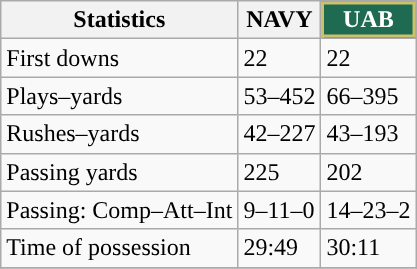<table class="wikitable" style="float: left;">
<tr>
<th>Statistics</th>
<th>NAVY</th>
<th style="background-color:#1E6B52;color:#FFFFFF;box-shadow: inset 2px 2px 0 #CDC26C, inset -2px -2px 0 #CDC26C">UAB</th>
</tr>
<tr>
<td>First downs</td>
<td>22</td>
<td>22</td>
</tr>
<tr>
<td>Plays–yards</td>
<td>53–452</td>
<td>66–395</td>
</tr>
<tr>
<td>Rushes–yards</td>
<td>42–227</td>
<td>43–193</td>
</tr>
<tr>
<td>Passing yards</td>
<td>225</td>
<td>202</td>
</tr>
<tr>
<td>Passing: Comp–Att–Int</td>
<td>9–11–0</td>
<td>14–23–2</td>
</tr>
<tr>
<td>Time of possession</td>
<td>29:49</td>
<td>30:11</td>
</tr>
<tr>
</tr>
</table>
